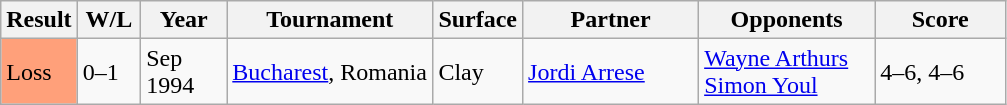<table class="sortable wikitable">
<tr>
<th style="width:40px">Result</th>
<th style="width:35px" class="unsortable">W/L</th>
<th style="width:50px">Year</th>
<th style="width:130px">Tournament</th>
<th style="width:50px">Surface</th>
<th style="width:110px">Partner</th>
<th style="width:110px">Opponents</th>
<th style="width:80px" class="unsortable">Score</th>
</tr>
<tr>
<td style="background:#ffa07a;">Loss</td>
<td>0–1</td>
<td>Sep 1994</td>
<td><a href='#'>Bucharest</a>, Romania</td>
<td>Clay</td>
<td> <a href='#'>Jordi Arrese</a></td>
<td> <a href='#'>Wayne Arthurs</a><br> <a href='#'>Simon Youl</a></td>
<td>4–6, 4–6</td>
</tr>
</table>
